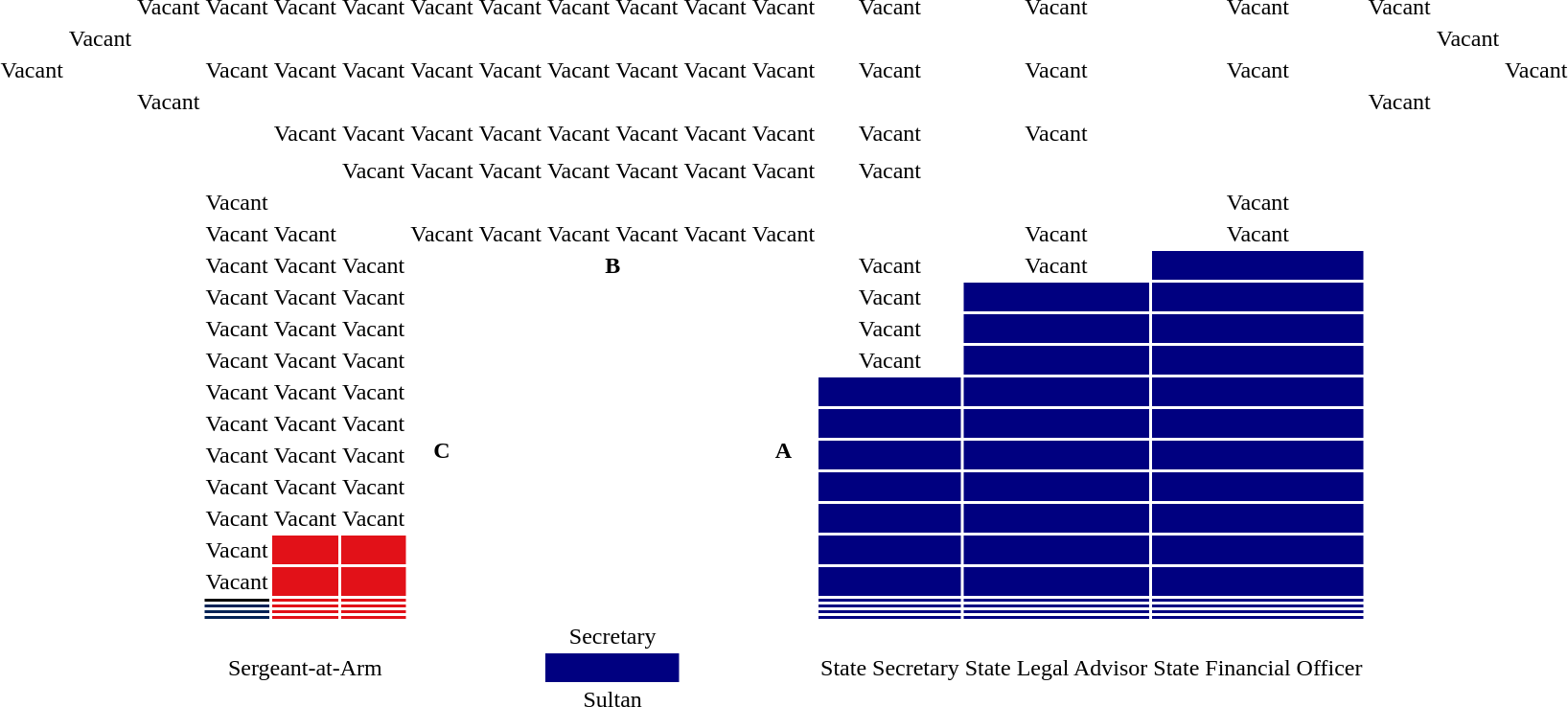<table style="font-size:100%; text-align:center;">
<tr>
<td></td>
<td></td>
<td>Vacant</td>
<td>Vacant</td>
<td>Vacant</td>
<td>Vacant</td>
<td>Vacant</td>
<td>Vacant</td>
<td>Vacant</td>
<td>Vacant</td>
<td>Vacant</td>
<td>Vacant</td>
<td>Vacant</td>
<td>Vacant</td>
<td>Vacant</td>
<td>Vacant</td>
<td></td>
<td></td>
</tr>
<tr>
<td></td>
<td>Vacant</td>
<td></td>
<td></td>
<td></td>
<td></td>
<td></td>
<td></td>
<td></td>
<td></td>
<td></td>
<td></td>
<td></td>
<td></td>
<td></td>
<td></td>
<td>Vacant</td>
<td></td>
</tr>
<tr>
<td>Vacant</td>
<td></td>
<td></td>
<td>Vacant</td>
<td>Vacant</td>
<td>Vacant</td>
<td>Vacant</td>
<td>Vacant</td>
<td>Vacant</td>
<td>Vacant</td>
<td>Vacant</td>
<td>Vacant</td>
<td>Vacant</td>
<td>Vacant</td>
<td>Vacant</td>
<td></td>
<td></td>
<td>Vacant</td>
</tr>
<tr>
<td></td>
<td></td>
<td>Vacant</td>
<td></td>
<td></td>
<td></td>
<td></td>
<td></td>
<td></td>
<td></td>
<td></td>
<td></td>
<td></td>
<td></td>
<td></td>
<td>Vacant</td>
<td></td>
<td></td>
</tr>
<tr>
<td></td>
<td></td>
<td></td>
<td></td>
<td>Vacant</td>
<td>Vacant</td>
<td>Vacant</td>
<td>Vacant</td>
<td>Vacant</td>
<td>Vacant</td>
<td>Vacant</td>
<td>Vacant</td>
<td>Vacant</td>
<td>Vacant</td>
<td></td>
<td></td>
<td></td>
<td></td>
</tr>
<tr>
<td></td>
<td></td>
<td></td>
<td></td>
<td></td>
<td></td>
<td></td>
<td></td>
<td></td>
<td></td>
<td></td>
<td></td>
<td></td>
<td></td>
<td></td>
<td></td>
<td></td>
<td></td>
</tr>
<tr>
<td></td>
<td></td>
<td></td>
<td></td>
<td></td>
<td>Vacant</td>
<td>Vacant</td>
<td>Vacant</td>
<td>Vacant</td>
<td>Vacant</td>
<td>Vacant</td>
<td>Vacant</td>
<td>Vacant</td>
<td></td>
<td></td>
<td></td>
<td></td>
<td></td>
</tr>
<tr>
<td></td>
<td></td>
<td></td>
<td>Vacant</td>
<td></td>
<td></td>
<td></td>
<td></td>
<td></td>
<td></td>
<td></td>
<td></td>
<td></td>
<td></td>
<td>Vacant</td>
<td></td>
<td></td>
<td></td>
</tr>
<tr>
<td></td>
<td></td>
<td></td>
<td>Vacant</td>
<td>Vacant</td>
<td></td>
<td>Vacant</td>
<td>Vacant</td>
<td>Vacant</td>
<td>Vacant</td>
<td>Vacant</td>
<td>Vacant</td>
<td></td>
<td>Vacant</td>
<td>Vacant</td>
<td></td>
<td></td>
<td></td>
</tr>
<tr>
<td></td>
<td></td>
<td></td>
<td>Vacant</td>
<td>Vacant</td>
<td>Vacant</td>
<td></td>
<td colspan=4><strong>B</strong></td>
<td></td>
<td>Vacant</td>
<td>Vacant</td>
<td bgcolor=#000080></td>
<td></td>
<td></td>
<td></td>
</tr>
<tr>
<td></td>
<td></td>
<td></td>
<td>Vacant</td>
<td>Vacant</td>
<td>Vacant</td>
<td rowspan=14><strong>C</strong></td>
<td></td>
<td></td>
<td></td>
<td></td>
<td rowspan=14><strong>A</strong></td>
<td>Vacant</td>
<td bgcolor=#000080></td>
<td bgcolor=#000080></td>
<td></td>
<td></td>
<td></td>
</tr>
<tr>
<td></td>
<td></td>
<td></td>
<td>Vacant</td>
<td>Vacant</td>
<td>Vacant</td>
<td></td>
<td></td>
<td></td>
<td></td>
<td>Vacant</td>
<td bgcolor=#000080></td>
<td bgcolor=#000080></td>
<td></td>
<td></td>
<td></td>
</tr>
<tr>
<td></td>
<td></td>
<td></td>
<td>Vacant</td>
<td>Vacant</td>
<td>Vacant</td>
<td></td>
<td></td>
<td></td>
<td></td>
<td>Vacant</td>
<td bgcolor=#000080></td>
<td bgcolor=#000080></td>
<td></td>
<td></td>
<td></td>
</tr>
<tr>
<td></td>
<td></td>
<td></td>
<td>Vacant</td>
<td>Vacant</td>
<td>Vacant</td>
<td></td>
<td></td>
<td></td>
<td></td>
<td bgcolor=#000080></td>
<td bgcolor=#000080></td>
<td bgcolor=#000080></td>
<td></td>
<td></td>
<td></td>
</tr>
<tr>
<td></td>
<td></td>
<td></td>
<td>Vacant</td>
<td>Vacant</td>
<td>Vacant</td>
<td></td>
<td></td>
<td></td>
<td></td>
<td bgcolor=#000080></td>
<td bgcolor=#000080></td>
<td bgcolor=#000080></td>
<td></td>
<td></td>
<td></td>
</tr>
<tr>
<td></td>
<td></td>
<td></td>
<td>Vacant</td>
<td>Vacant</td>
<td>Vacant</td>
<td></td>
<td></td>
<td></td>
<td></td>
<td bgcolor=#000080></td>
<td bgcolor=#000080></td>
<td bgcolor=#000080></td>
<td></td>
<td></td>
<td></td>
</tr>
<tr>
<td></td>
<td></td>
<td></td>
<td>Vacant</td>
<td>Vacant</td>
<td>Vacant</td>
<td></td>
<td></td>
<td></td>
<td></td>
<td bgcolor=#000080></td>
<td bgcolor=#000080></td>
<td bgcolor=#000080></td>
<td></td>
<td></td>
<td></td>
</tr>
<tr>
<td></td>
<td></td>
<td></td>
<td>Vacant</td>
<td>Vacant</td>
<td>Vacant</td>
<td></td>
<td></td>
<td></td>
<td></td>
<td bgcolor=#000080></td>
<td bgcolor=#000080></td>
<td bgcolor=#000080></td>
<td></td>
<td></td>
<td></td>
</tr>
<tr>
<td></td>
<td></td>
<td></td>
<td>Vacant</td>
<td bgcolor=#E21118></td>
<td bgcolor=#E21118></td>
<td></td>
<td></td>
<td></td>
<td></td>
<td bgcolor=#000080></td>
<td bgcolor=#000080></td>
<td bgcolor=#000080></td>
<td></td>
<td></td>
<td></td>
</tr>
<tr>
<td></td>
<td></td>
<td></td>
<td>Vacant</td>
<td bgcolor=#E21118></td>
<td bgcolor=#E21118></td>
<td></td>
<td></td>
<td></td>
<td></td>
<td bgcolor=#000080></td>
<td bgcolor=#000080></td>
<td bgcolor=#000080></td>
<td></td>
<td></td>
<td></td>
</tr>
<tr>
<td></td>
<td></td>
<td></td>
<td bgcolor=#000000></td>
<td bgcolor=#E21118></td>
<td bgcolor=#E21118></td>
<td></td>
<td></td>
<td></td>
<td></td>
<td bgcolor=#000080></td>
<td bgcolor=#000080></td>
<td bgcolor=#000080></td>
<td></td>
<td></td>
<td></td>
</tr>
<tr>
<td></td>
<td></td>
<td></td>
<td bgcolor=#002255></td>
<td bgcolor=#E21118></td>
<td bgcolor=#E21118></td>
<td></td>
<td></td>
<td></td>
<td></td>
<td bgcolor=#000080></td>
<td bgcolor=#000080></td>
<td bgcolor=#000080></td>
<td></td>
<td></td>
<td></td>
</tr>
<tr>
<td></td>
<td></td>
<td></td>
<td bgcolor=#002255></td>
<td bgcolor=#E21118></td>
<td bgcolor=#E21118></td>
<td></td>
<td></td>
<td></td>
<td></td>
<td bgcolor=#000080></td>
<td bgcolor=#000080></td>
<td bgcolor=#000080></td>
<td></td>
<td></td>
<td></td>
</tr>
<tr>
<td></td>
<td></td>
<td></td>
<td bgcolor=#002255></td>
<td bgcolor=#E21118></td>
<td bgcolor=#E21118></td>
<td></td>
<td></td>
<td></td>
<td></td>
<td bgcolor=#000080></td>
<td bgcolor=#000080></td>
<td bgcolor=#000080></td>
<td></td>
<td></td>
<td></td>
</tr>
<tr>
<td></td>
<td></td>
<td></td>
<td></td>
<td></td>
<td></td>
<td></td>
<td></td>
<td colspan=2>Secretary</td>
<td></td>
<td></td>
<td></td>
<td></td>
<td></td>
<td></td>
<td></td>
<td></td>
</tr>
<tr>
<td></td>
<td></td>
<td></td>
<td colspan=3>Sergeant-at-Arm</td>
<td></td>
<td></td>
<td colspan=2 bgcolor=#000080></td>
<td></td>
<td></td>
<td>State Secretary</td>
<td>State Legal Advisor</td>
<td>State Financial Officer</td>
<td></td>
<td></td>
<td></td>
</tr>
<tr>
<td></td>
<td></td>
<td></td>
<td></td>
<td></td>
<td></td>
<td></td>
<td></td>
<td colspan=2>Sultan</td>
<td></td>
<td></td>
<td></td>
<td></td>
<td></td>
<td></td>
<td></td>
<td></td>
</tr>
</table>
